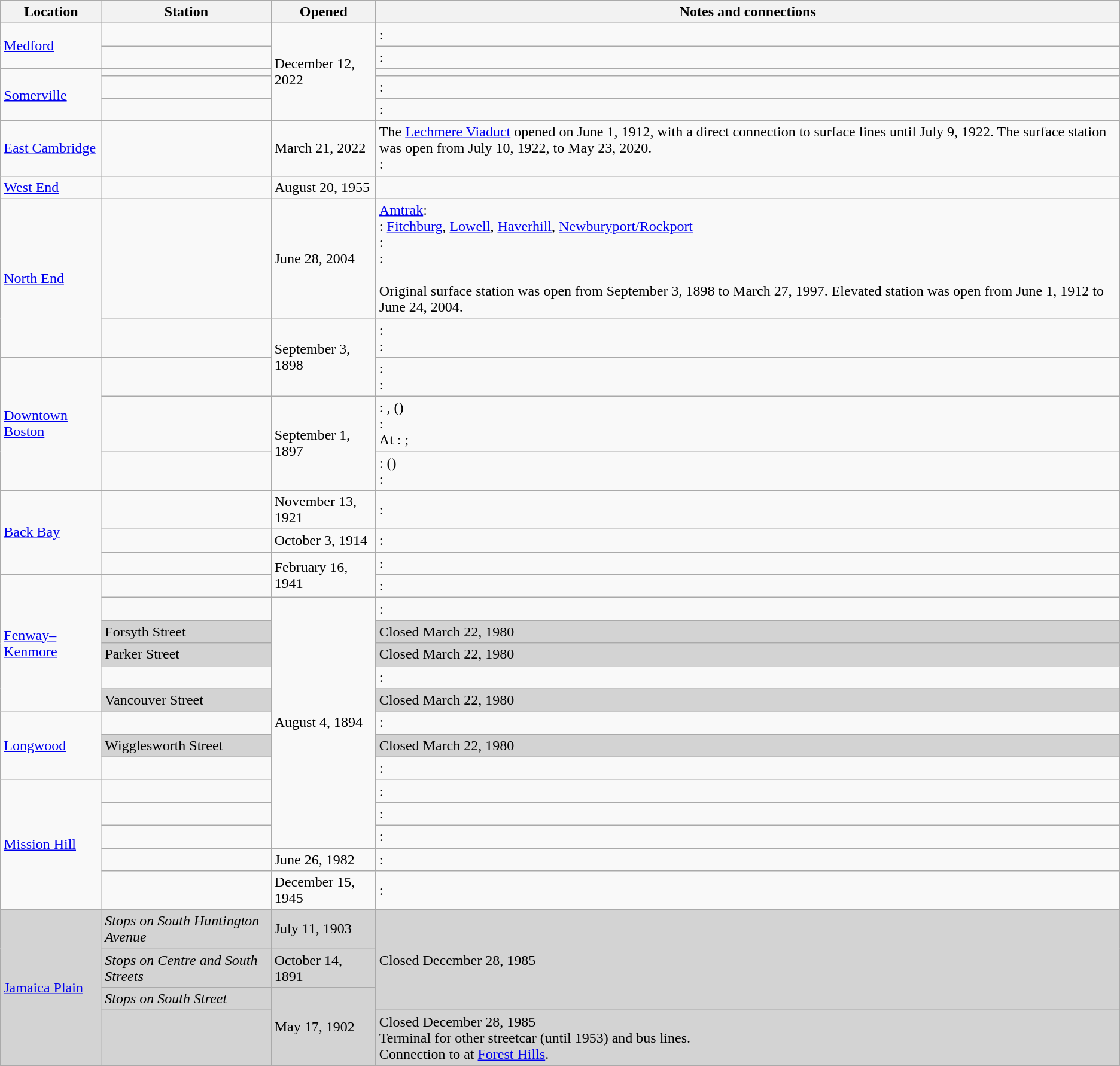<table class="wikitable">
<tr>
<th>Location</th>
<th>Station</th>
<th>Opened</th>
<th>Notes and connections</th>
</tr>
<tr>
<td rowspan="2"><a href='#'>Medford</a></td>
<td> </td>
<td rowspan="5">December 12, 2022</td>
<td>: </td>
</tr>
<tr>
<td> </td>
<td>: </td>
</tr>
<tr>
<td rowspan="3"><a href='#'>Somerville</a></td>
<td> </td>
<td></td>
</tr>
<tr>
<td> </td>
<td>: </td>
</tr>
<tr>
<td> </td>
<td>: </td>
</tr>
<tr>
<td><a href='#'>East Cambridge</a></td>
<td> </td>
<td>March 21, 2022</td>
<td>The <a href='#'>Lechmere Viaduct</a> opened on June 1, 1912, with a direct connection to surface lines until July 9, 1922. The surface station was open from July 10, 1922, to May 23, 2020.<br>: <br> </td>
</tr>
<tr>
<td><a href='#'>West End</a></td>
<td> </td>
<td>August 20, 1955</td>
<td></td>
</tr>
<tr>
<td rowspan=2><a href='#'>North End</a></td>
<td> </td>
<td>June 28, 2004</td>
<td> <a href='#'>Amtrak</a>: <br>: <a href='#'>Fitchburg</a>, <a href='#'>Lowell</a>, <a href='#'>Haverhill</a>, <a href='#'>Newburyport/Rockport</a><br>: <br>: <br> <br>Original surface station was open from September 3, 1898 to March 27, 1997. Elevated station was open from June 1, 1912 to June 24, 2004.</td>
</tr>
<tr>
<td> </td>
<td rowspan=2>September 3, 1898</td>
<td>: <br>: </td>
</tr>
<tr>
<td rowspan=3><a href='#'>Downtown Boston</a></td>
<td> </td>
<td>: <br>: </td>
</tr>
<tr>
<td> </td>
<td rowspan=2>September 1, 1897</td>
<td>: ,  ()<br>: <br>At :  ;  </td>
</tr>
<tr>
<td></td>
<td>:  ()<br>: </td>
</tr>
<tr>
<td rowspan=3><a href='#'>Back Bay</a></td>
<td> </td>
<td>November 13, 1921</td>
<td>: </td>
</tr>
<tr>
<td> </td>
<td>October 3, 1914</td>
<td>: </td>
</tr>
<tr>
<td> </td>
<td rowspan=2>February 16, 1941</td>
<td>: </td>
</tr>
<tr>
<td rowspan=6><a href='#'>Fenway–Kenmore</a></td>
<td></td>
<td>: </td>
</tr>
<tr>
<td> </td>
<td rowspan=11>August 4, 1894</td>
<td>: </td>
</tr>
<tr>
<td bgcolor=lightgray>Forsyth Street</td>
<td bgcolor=lightgray>Closed March 22, 1980</td>
</tr>
<tr>
<td bgcolor=lightgray>Parker Street</td>
<td bgcolor=lightgray>Closed March 22, 1980</td>
</tr>
<tr>
<td> </td>
<td>: </td>
</tr>
<tr>
<td bgcolor=lightgray>Vancouver Street</td>
<td bgcolor=lightgray>Closed March 22, 1980</td>
</tr>
<tr>
<td rowspan=3><a href='#'>Longwood</a></td>
<td> </td>
<td>: </td>
</tr>
<tr>
<td bgcolor=lightgray>Wigglesworth Street</td>
<td bgcolor=lightgray>Closed March 22, 1980</td>
</tr>
<tr>
<td> </td>
<td>: </td>
</tr>
<tr>
<td rowspan=5><a href='#'>Mission Hill</a></td>
<td></td>
<td>: </td>
</tr>
<tr>
<td></td>
<td>: </td>
</tr>
<tr>
<td></td>
<td>: </td>
</tr>
<tr>
<td></td>
<td>June 26, 1982</td>
<td>: </td>
</tr>
<tr>
<td> </td>
<td>December 15, 1945</td>
<td>: </td>
</tr>
<tr>
<td bgcolor="lightgray"; rowspan="4"><a href='#'>Jamaica Plain</a></td>
<td bgcolor=lightgray><em>Stops on South Huntington Avenue</em></td>
<td bgcolor=lightgray>July 11, 1903</td>
<td bgcolor="lightgray"; rowspan="3">Closed December 28, 1985</td>
</tr>
<tr>
<td bgcolor=lightgray><em>Stops on Centre and South Streets</em></td>
<td bgcolor=lightgray>October 14, 1891</td>
</tr>
<tr>
<td bgcolor=lightgray><em>Stops on South Street</em></td>
<td bgcolor="lightgray"; rowspan="2">May 17, 1902</td>
</tr>
<tr>
<td bgcolor=lightgray></td>
<td bgcolor=lightgray>Closed December 28, 1985<br>Terminal for other streetcar (until 1953) and bus lines.<br>Connection to  at <a href='#'>Forest Hills</a>.</td>
</tr>
</table>
